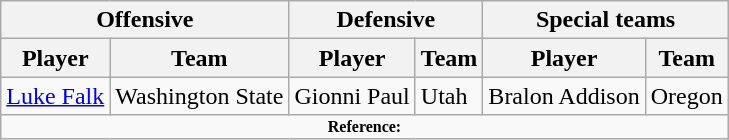<table class="wikitable">
<tr>
<th colspan="2">Offensive</th>
<th colspan="2">Defensive</th>
<th colspan="2">Special teams</th>
</tr>
<tr>
<th>Player</th>
<th>Team</th>
<th>Player</th>
<th>Team</th>
<th>Player</th>
<th>Team</th>
</tr>
<tr>
<td><a href='#'>Luke Falk</a></td>
<td>Washington State</td>
<td>Gionni Paul</td>
<td>Utah</td>
<td>Bralon Addison</td>
<td>Oregon</td>
</tr>
<tr>
<td colspan="12"  style="font-size:8pt; text-align:center;"><strong>Reference:</strong></td>
</tr>
</table>
